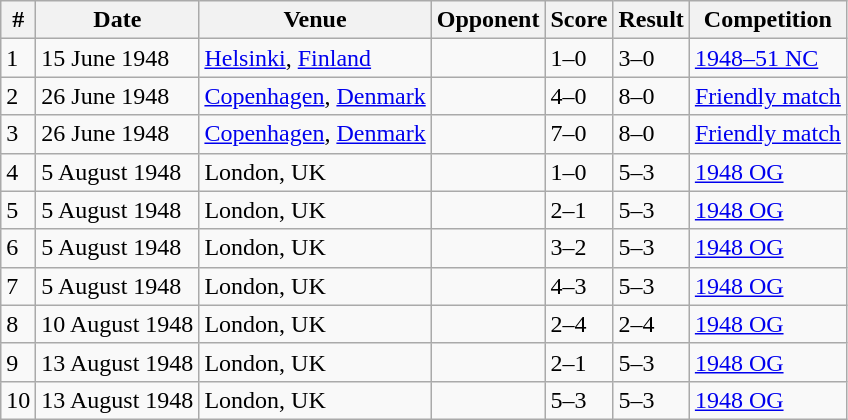<table class="wikitable">
<tr>
<th>#</th>
<th>Date</th>
<th>Venue</th>
<th>Opponent</th>
<th>Score</th>
<th>Result</th>
<th>Competition</th>
</tr>
<tr>
<td>1</td>
<td>15 June 1948</td>
<td><a href='#'>Helsinki</a>, <a href='#'>Finland</a></td>
<td></td>
<td>1–0</td>
<td>3–0</td>
<td><a href='#'>1948–51 NC</a></td>
</tr>
<tr>
<td>2</td>
<td>26 June 1948</td>
<td><a href='#'>Copenhagen</a>, <a href='#'>Denmark</a></td>
<td></td>
<td>4–0</td>
<td>8–0</td>
<td><a href='#'>Friendly match</a></td>
</tr>
<tr>
<td>3</td>
<td>26 June 1948</td>
<td><a href='#'>Copenhagen</a>, <a href='#'>Denmark</a></td>
<td></td>
<td>7–0</td>
<td>8–0</td>
<td><a href='#'>Friendly match</a></td>
</tr>
<tr>
<td>4</td>
<td>5 August 1948</td>
<td>London, UK</td>
<td></td>
<td>1–0</td>
<td>5–3</td>
<td><a href='#'>1948 OG</a></td>
</tr>
<tr>
<td>5</td>
<td>5 August 1948</td>
<td>London, UK</td>
<td></td>
<td>2–1</td>
<td>5–3</td>
<td><a href='#'>1948 OG</a></td>
</tr>
<tr>
<td>6</td>
<td>5 August 1948</td>
<td>London, UK</td>
<td></td>
<td>3–2</td>
<td>5–3</td>
<td><a href='#'>1948 OG</a></td>
</tr>
<tr>
<td>7</td>
<td>5 August 1948</td>
<td>London, UK</td>
<td></td>
<td>4–3</td>
<td>5–3</td>
<td><a href='#'>1948 OG</a></td>
</tr>
<tr>
<td>8</td>
<td>10 August 1948</td>
<td>London, UK</td>
<td></td>
<td>2–4</td>
<td>2–4</td>
<td><a href='#'>1948 OG</a></td>
</tr>
<tr>
<td>9</td>
<td>13 August 1948</td>
<td>London, UK</td>
<td></td>
<td>2–1</td>
<td>5–3</td>
<td><a href='#'>1948 OG</a></td>
</tr>
<tr>
<td>10</td>
<td>13 August 1948</td>
<td>London, UK</td>
<td></td>
<td>5–3</td>
<td>5–3</td>
<td><a href='#'>1948 OG</a></td>
</tr>
</table>
